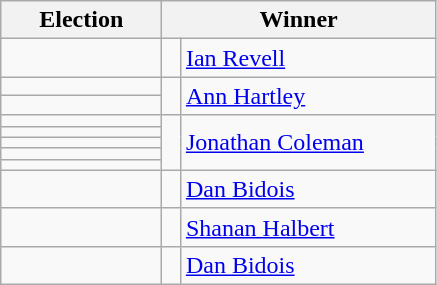<table class=wikitable>
<tr>
<th width=100>Election</th>
<th width=175 colspan=2>Winner</th>
</tr>
<tr>
<td></td>
<td width=5 bgcolor=></td>
<td><a href='#'>Ian Revell</a></td>
</tr>
<tr>
<td></td>
<td rowspan=2 bgcolor=></td>
<td rowspan=2><a href='#'>Ann Hartley</a></td>
</tr>
<tr>
<td></td>
</tr>
<tr>
<td></td>
<td rowspan=5 bgcolor=></td>
<td rowspan=5><a href='#'>Jonathan Coleman</a></td>
</tr>
<tr>
<td></td>
</tr>
<tr>
<td></td>
</tr>
<tr>
<td></td>
</tr>
<tr>
<td></td>
</tr>
<tr>
<td></td>
<td bgcolor=></td>
<td><a href='#'>Dan Bidois</a></td>
</tr>
<tr>
<td></td>
<td bgcolor=></td>
<td><a href='#'>Shanan Halbert</a></td>
</tr>
<tr>
<td></td>
<td bgcolor=></td>
<td><a href='#'>Dan Bidois</a></td>
</tr>
</table>
